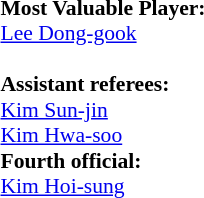<table width=100% style="font-size: 90%">
<tr>
<td><br><strong>Most Valuable Player:</strong>
<br> <a href='#'>Lee Dong-gook</a><br>
<br><strong>Assistant referees:</strong><br>
 <a href='#'>Kim Sun-jin</a><br>
 <a href='#'>Kim Hwa-soo</a><br>
<strong>Fourth official:</strong><br>
 <a href='#'>Kim Hoi-sung</a></td>
</tr>
</table>
